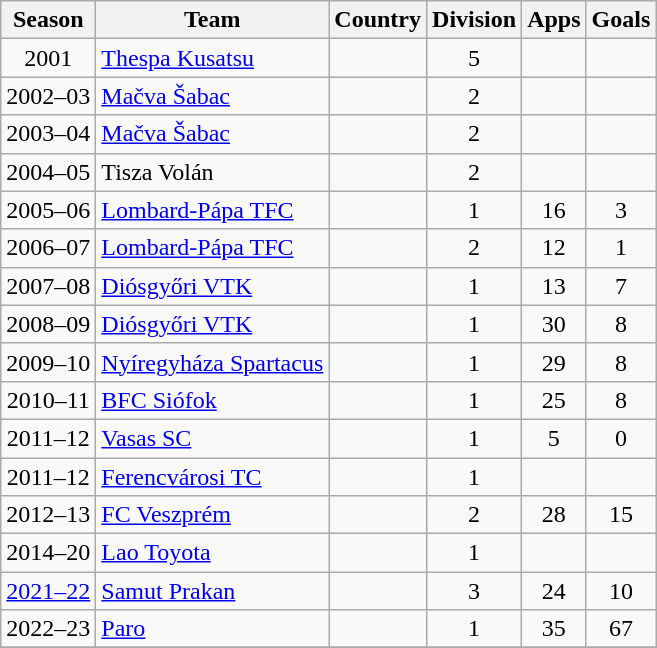<table class="wikitable" style="text-align: center;">
<tr>
<th>Season</th>
<th>Team</th>
<th>Country</th>
<th>Division</th>
<th>Apps</th>
<th>Goals</th>
</tr>
<tr>
<td>2001</td>
<td align="left"><a href='#'>Thespa Kusatsu</a></td>
<td align="left"></td>
<td>5</td>
<td></td>
<td></td>
</tr>
<tr>
<td>2002–03</td>
<td align="left"><a href='#'>Mačva Šabac</a></td>
<td align="left"></td>
<td>2</td>
<td></td>
<td></td>
</tr>
<tr>
<td>2003–04</td>
<td align="left"><a href='#'>Mačva Šabac</a></td>
<td align="left"></td>
<td>2</td>
<td></td>
<td></td>
</tr>
<tr>
<td>2004–05</td>
<td align="left">Tisza Volán</td>
<td align="left"></td>
<td>2</td>
<td></td>
<td></td>
</tr>
<tr>
<td>2005–06</td>
<td align="left"><a href='#'>Lombard-Pápa TFC</a></td>
<td align="left"></td>
<td>1</td>
<td>16</td>
<td>3</td>
</tr>
<tr>
<td>2006–07</td>
<td align="left"><a href='#'>Lombard-Pápa TFC</a></td>
<td align="left"></td>
<td>2</td>
<td>12</td>
<td>1</td>
</tr>
<tr>
<td>2007–08</td>
<td align="left"><a href='#'>Diósgyőri VTK</a></td>
<td align="left"></td>
<td>1</td>
<td>13</td>
<td>7</td>
</tr>
<tr>
<td>2008–09</td>
<td align="left"><a href='#'>Diósgyőri VTK</a></td>
<td align="left"></td>
<td>1</td>
<td>30</td>
<td>8</td>
</tr>
<tr>
<td>2009–10</td>
<td align="left"><a href='#'>Nyíregyháza Spartacus</a></td>
<td align="left"></td>
<td>1</td>
<td>29</td>
<td>8</td>
</tr>
<tr>
<td>2010–11</td>
<td align="left"><a href='#'>BFC Siófok</a></td>
<td align="left"></td>
<td>1</td>
<td>25</td>
<td>8</td>
</tr>
<tr>
<td>2011–12</td>
<td align="left"><a href='#'>Vasas SC</a></td>
<td align="left"></td>
<td>1</td>
<td>5</td>
<td>0</td>
</tr>
<tr>
<td>2011–12</td>
<td align="left"><a href='#'>Ferencvárosi TC</a></td>
<td align="left"></td>
<td>1</td>
<td></td>
<td></td>
</tr>
<tr>
<td>2012–13</td>
<td align="left"><a href='#'>FC Veszprém</a></td>
<td align="left"></td>
<td>2</td>
<td>28</td>
<td>15</td>
</tr>
<tr>
<td>2014–20</td>
<td align="left"><a href='#'>Lao Toyota</a></td>
<td align="left"></td>
<td>1</td>
<td></td>
<td></td>
</tr>
<tr>
<td><a href='#'>2021–22</a></td>
<td align="left"><a href='#'>Samut Prakan</a></td>
<td align="left"></td>
<td>3</td>
<td>24</td>
<td>10</td>
</tr>
<tr>
<td>2022–23</td>
<td align="left"><a href='#'>Paro</a></td>
<td align="left"></td>
<td>1</td>
<td>35</td>
<td>67</td>
</tr>
<tr>
</tr>
</table>
